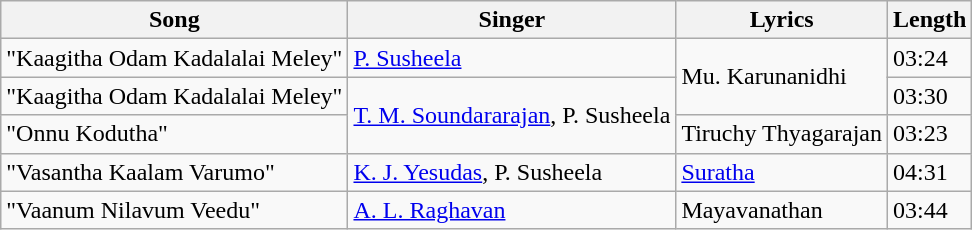<table class="wikitable">
<tr>
<th>Song</th>
<th>Singer</th>
<th>Lyrics</th>
<th>Length</th>
</tr>
<tr>
<td>"Kaagitha Odam Kadalalai Meley"</td>
<td><a href='#'>P. Susheela</a></td>
<td rowspan=2>Mu. Karunanidhi</td>
<td>03:24</td>
</tr>
<tr>
<td>"Kaagitha Odam Kadalalai Meley"</td>
<td rowspan=2><a href='#'>T. M. Soundararajan</a>, P. Susheela</td>
<td>03:30</td>
</tr>
<tr>
<td>"Onnu Kodutha"</td>
<td>Tiruchy Thyagarajan</td>
<td>03:23</td>
</tr>
<tr>
<td>"Vasantha Kaalam Varumo"</td>
<td><a href='#'>K. J. Yesudas</a>, P. Susheela</td>
<td><a href='#'>Suratha</a></td>
<td>04:31</td>
</tr>
<tr>
<td>"Vaanum Nilavum Veedu"</td>
<td><a href='#'>A. L. Raghavan</a></td>
<td>Mayavanathan</td>
<td>03:44</td>
</tr>
</table>
